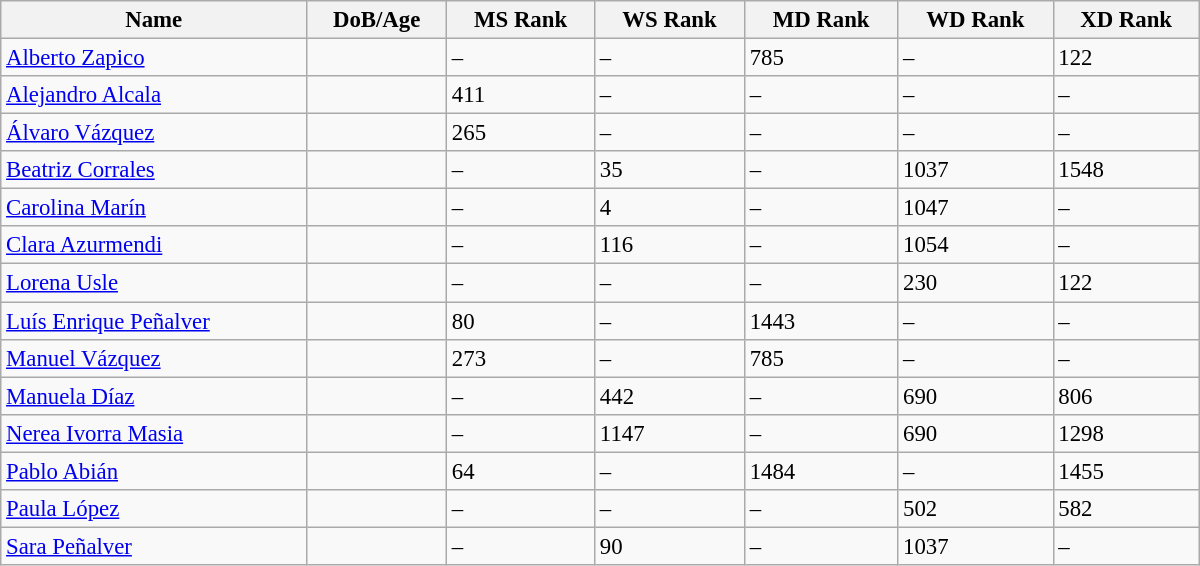<table class="wikitable"  style="width:800px; font-size:95%;">
<tr>
<th align="left">Name</th>
<th align="left">DoB/Age</th>
<th align="left">MS Rank</th>
<th align="left">WS Rank</th>
<th align="left">MD Rank</th>
<th align="left">WD Rank</th>
<th align="left">XD Rank</th>
</tr>
<tr>
<td><a href='#'>Alberto Zapico</a></td>
<td></td>
<td>–</td>
<td>–</td>
<td>785</td>
<td>–</td>
<td>122</td>
</tr>
<tr>
<td><a href='#'>Alejandro Alcala</a></td>
<td></td>
<td>411</td>
<td>–</td>
<td>–</td>
<td>–</td>
<td>–</td>
</tr>
<tr>
<td><a href='#'>Álvaro Vázquez</a></td>
<td></td>
<td>265</td>
<td>–</td>
<td>–</td>
<td>–</td>
<td>–</td>
</tr>
<tr>
<td><a href='#'>Beatriz Corrales</a></td>
<td></td>
<td>–</td>
<td>35</td>
<td>–</td>
<td>1037</td>
<td>1548</td>
</tr>
<tr>
<td><a href='#'>Carolina Marín</a></td>
<td></td>
<td>–</td>
<td>4</td>
<td>–</td>
<td>1047</td>
<td>–</td>
</tr>
<tr>
<td><a href='#'>Clara Azurmendi</a></td>
<td></td>
<td>–</td>
<td>116</td>
<td>–</td>
<td>1054</td>
<td>–</td>
</tr>
<tr>
<td><a href='#'>Lorena Usle</a></td>
<td></td>
<td>–</td>
<td>–</td>
<td>–</td>
<td>230</td>
<td>122</td>
</tr>
<tr>
<td><a href='#'>Luís Enrique Peñalver</a></td>
<td></td>
<td>80</td>
<td>–</td>
<td>1443</td>
<td>–</td>
<td>–</td>
</tr>
<tr>
<td><a href='#'>Manuel Vázquez</a></td>
<td></td>
<td>273</td>
<td>–</td>
<td>785</td>
<td>–</td>
<td>–</td>
</tr>
<tr>
<td><a href='#'>Manuela Díaz</a></td>
<td></td>
<td>–</td>
<td>442</td>
<td>–</td>
<td>690</td>
<td>806</td>
</tr>
<tr>
<td><a href='#'>Nerea Ivorra Masia</a></td>
<td></td>
<td>–</td>
<td>1147</td>
<td>–</td>
<td>690</td>
<td>1298</td>
</tr>
<tr>
<td><a href='#'>Pablo Abián</a></td>
<td></td>
<td>64</td>
<td>–</td>
<td>1484</td>
<td>–</td>
<td>1455</td>
</tr>
<tr>
<td><a href='#'>Paula López</a></td>
<td></td>
<td>–</td>
<td>–</td>
<td>–</td>
<td>502</td>
<td>582</td>
</tr>
<tr>
<td><a href='#'>Sara Peñalver</a></td>
<td></td>
<td>–</td>
<td>90</td>
<td>–</td>
<td>1037</td>
<td>–</td>
</tr>
</table>
